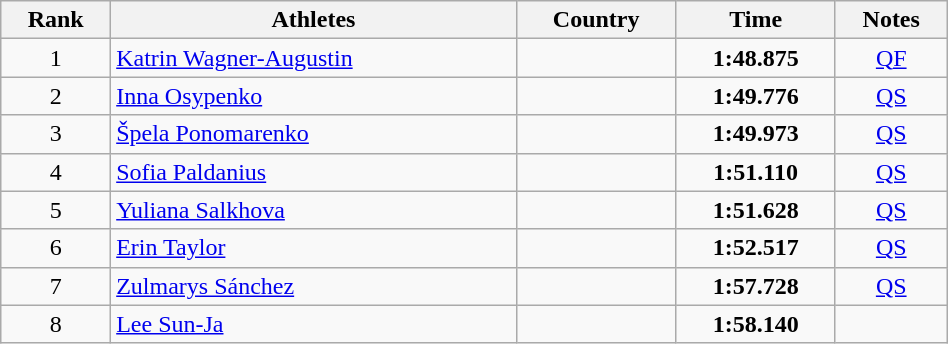<table class="wikitable sortable" width=50% style="text-align:center">
<tr>
<th>Rank</th>
<th>Athletes</th>
<th>Country</th>
<th>Time</th>
<th>Notes</th>
</tr>
<tr>
<td>1</td>
<td align=left><a href='#'>Katrin Wagner-Augustin</a></td>
<td align=left></td>
<td><strong>1:48.875</strong></td>
<td><a href='#'>QF</a></td>
</tr>
<tr>
<td>2</td>
<td align=left><a href='#'>Inna Osypenko</a></td>
<td align=left></td>
<td><strong>1:49.776</strong></td>
<td><a href='#'>QS</a></td>
</tr>
<tr>
<td>3</td>
<td align=left><a href='#'>Špela Ponomarenko</a></td>
<td align=left></td>
<td><strong>1:49.973</strong></td>
<td><a href='#'>QS</a></td>
</tr>
<tr>
<td>4</td>
<td align=left><a href='#'>Sofia Paldanius</a></td>
<td align=left></td>
<td><strong>1:51.110</strong></td>
<td><a href='#'>QS</a></td>
</tr>
<tr>
<td>5</td>
<td align=left><a href='#'>Yuliana Salkhova</a></td>
<td align=left></td>
<td><strong>1:51.628</strong></td>
<td><a href='#'>QS</a></td>
</tr>
<tr>
<td>6</td>
<td align=left><a href='#'>Erin Taylor</a></td>
<td align=left></td>
<td><strong>1:52.517</strong></td>
<td><a href='#'>QS</a></td>
</tr>
<tr>
<td>7</td>
<td align=left><a href='#'>Zulmarys Sánchez</a></td>
<td align=left></td>
<td><strong>1:57.728</strong></td>
<td><a href='#'>QS</a></td>
</tr>
<tr>
<td>8</td>
<td align=left><a href='#'>Lee Sun-Ja</a></td>
<td align=left></td>
<td><strong>1:58.140</strong></td>
<td></td>
</tr>
</table>
